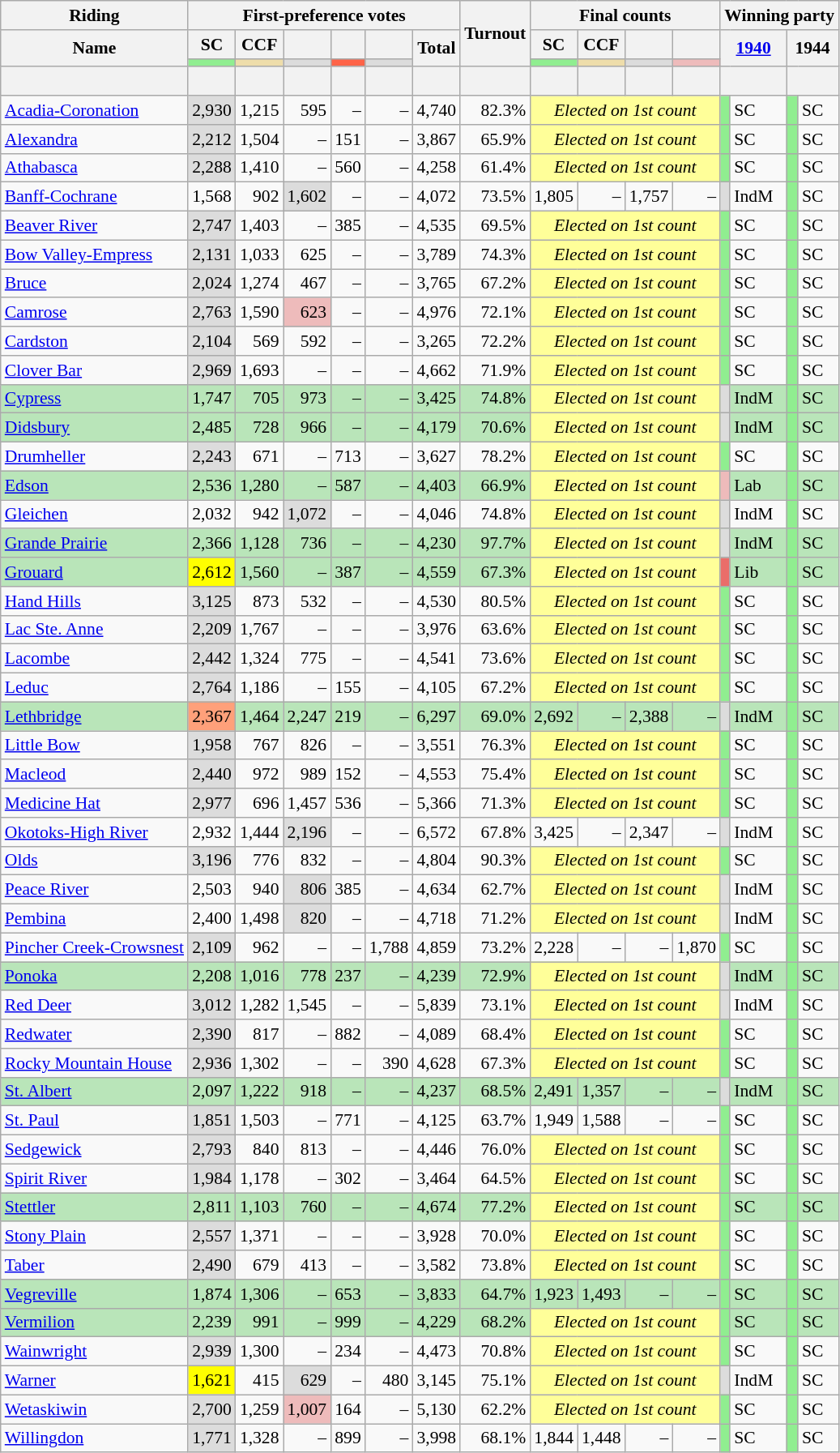<table class="wikitable sortable mw-collapsible" style="text-align:right; font-size:90%">
<tr>
<th scope="col">Riding</th>
<th scope="col" colspan="6">First-preference votes</th>
<th rowspan="3" scope="col">Turnout<br></th>
<th scope="col" colspan="4">Final counts</th>
<th colspan="4" scope="col">Winning party</th>
</tr>
<tr>
<th rowspan="2" scope="col">Name</th>
<th scope="col">SC</th>
<th scope="col">CCF</th>
<th scope="col"></th>
<th scope="col"></th>
<th scope="col"></th>
<th rowspan="2" scope="col">Total</th>
<th scope="col">SC</th>
<th scope="col">CCF</th>
<th scope="col"></th>
<th scope="col"></th>
<th colspan="2" rowspan="2" scope="col"><a href='#'>1940</a></th>
<th colspan="2" rowspan="2" scope="col">1944</th>
</tr>
<tr>
<th scope="col" style="background-color:#90EE90;"></th>
<th scope="col" style="background-color:#EEDDAA;"></th>
<th scope="col" style="background-color:#DCDCDC;"></th>
<th scope="col" style="background-color:#FF6347;"></th>
<th scope="col" style="background-color:#DCDCDC;"></th>
<th scope="col" style="background-color:#90EE90;"></th>
<th scope="col" style="background-color:#EEDDAA;"></th>
<th scope="col" style="background-color:#DCDCDC;"></th>
<th scope="col" style="background-color:#EEBBBB;"></th>
</tr>
<tr>
<th> </th>
<th></th>
<th></th>
<th></th>
<th></th>
<th></th>
<th></th>
<th></th>
<th></th>
<th></th>
<th></th>
<th></th>
<th colspan="2"></th>
<th colspan="2"></th>
</tr>
<tr>
<td style="text-align:left"><a href='#'>Acadia-Coronation</a></td>
<td style="background-color:#DCDCDC;">2,930</td>
<td>1,215</td>
<td>595</td>
<td>–</td>
<td>–</td>
<td>4,740</td>
<td>82.3%</td>
<td colspan="4" style="background-color:#FFFF99;text-align:center;"><em>Elected on 1st count</em></td>
<td style="background-color:#90EE90;"></td>
<td style="text-align:left;">SC</td>
<td style="background-color:#90EE90;"></td>
<td style="text-align:left;">SC</td>
</tr>
<tr>
<td style="text-align:left"><a href='#'>Alexandra</a></td>
<td style="background-color:#DCDCDC;">2,212</td>
<td>1,504</td>
<td>–</td>
<td>151</td>
<td>–</td>
<td>3,867</td>
<td>65.9%</td>
<td colspan="4" style="background-color:#FFFF99;text-align:center;"><em>Elected on 1st count</em></td>
<td style="background-color:#90EE90;"></td>
<td style="text-align:left;">SC</td>
<td style="background-color:#90EE90;"></td>
<td style="text-align:left;">SC</td>
</tr>
<tr>
<td style="text-align:left"><a href='#'>Athabasca</a></td>
<td style="background-color:#DCDCDC;">2,288</td>
<td>1,410</td>
<td>–</td>
<td>560</td>
<td>–</td>
<td>4,258</td>
<td>61.4%</td>
<td colspan="4" style="background-color:#FFFF99;text-align:center;"><em>Elected on 1st count</em></td>
<td style="background-color:#90EE90;"></td>
<td style="text-align:left;">SC</td>
<td style="background-color:#90EE90;"></td>
<td style="text-align:left;">SC</td>
</tr>
<tr>
<td style="text-align:left"><a href='#'>Banff-Cochrane</a></td>
<td>1,568</td>
<td>902</td>
<td style="background-color:#DCDCDC;">1,602</td>
<td>–</td>
<td>–</td>
<td>4,072</td>
<td>73.5%</td>
<td>1,805</td>
<td>–</td>
<td>1,757</td>
<td>–</td>
<td style="background-color:#DCDCDC;"></td>
<td style="text-align:left;">IndM</td>
<td style="background-color:#90EE90;"></td>
<td style="text-align:left;">SC</td>
</tr>
<tr>
<td style="text-align:left"><a href='#'>Beaver River</a></td>
<td style="background-color:#DCDCDC;">2,747</td>
<td>1,403</td>
<td>–</td>
<td>385</td>
<td>–</td>
<td>4,535</td>
<td>69.5%</td>
<td colspan="4" style="background-color:#FFFF99;text-align:center;"><em>Elected on 1st count</em></td>
<td style="background-color:#90EE90;"></td>
<td style="text-align:left;">SC</td>
<td style="background-color:#90EE90;"></td>
<td style="text-align:left;">SC</td>
</tr>
<tr>
<td style="text-align:left"><a href='#'>Bow Valley-Empress</a></td>
<td style="background-color:#DCDCDC;">2,131</td>
<td>1,033</td>
<td>625</td>
<td>–</td>
<td>–</td>
<td>3,789</td>
<td>74.3%</td>
<td colspan="4" style="background-color:#FFFF99;text-align:center;"><em>Elected on 1st count</em></td>
<td style="background-color:#90EE90;"></td>
<td style="text-align:left;">SC</td>
<td style="background-color:#90EE90;"></td>
<td style="text-align:left;">SC</td>
</tr>
<tr>
<td style="text-align:left"><a href='#'>Bruce</a></td>
<td style="background-color:#DCDCDC;">2,024</td>
<td>1,274</td>
<td>467</td>
<td>–</td>
<td>–</td>
<td>3,765</td>
<td>67.2%</td>
<td colspan="4" style="background-color:#FFFF99;text-align:center;"><em>Elected on 1st count</em></td>
<td style="background-color:#90EE90;"></td>
<td style="text-align:left;">SC</td>
<td style="background-color:#90EE90;"></td>
<td style="text-align:left;">SC</td>
</tr>
<tr>
<td style="text-align:left"><a href='#'>Camrose</a></td>
<td style="background-color:#DCDCDC;">2,763</td>
<td>1,590</td>
<td style="background-color:#EEBBBB;">623</td>
<td>–</td>
<td>–</td>
<td>4,976</td>
<td>72.1%</td>
<td colspan="4" style="background-color:#FFFF99;text-align:center;"><em>Elected on 1st count</em></td>
<td style="background-color:#90EE90;"></td>
<td style="text-align:left;">SC</td>
<td style="background-color:#90EE90;"></td>
<td style="text-align:left;">SC</td>
</tr>
<tr>
<td style="text-align:left"><a href='#'>Cardston</a></td>
<td style="background-color:#DCDCDC;">2,104</td>
<td>569</td>
<td>592</td>
<td>–</td>
<td>–</td>
<td>3,265</td>
<td>72.2%</td>
<td colspan="4" style="background-color:#FFFF99;text-align:center;"><em>Elected on 1st count</em></td>
<td style="background-color:#90EE90;"></td>
<td style="text-align:left;">SC</td>
<td style="background-color:#90EE90;"></td>
<td style="text-align:left;">SC</td>
</tr>
<tr>
<td style="text-align:left"><a href='#'>Clover Bar</a></td>
<td style="background-color:#DCDCDC;">2,969</td>
<td>1,693</td>
<td>–</td>
<td>–</td>
<td>–</td>
<td>4,662</td>
<td>71.9%</td>
<td colspan="4" style="background-color:#FFFF99;text-align:center;"><em>Elected on 1st count</em></td>
<td style="background-color:#90EE90;"></td>
<td style="text-align:left;">SC</td>
<td style="background-color:#90EE90;"></td>
<td style="text-align:left;">SC</td>
</tr>
<tr style="background-color:#B9E5B9;">
<td style="text-align:left"><a href='#'>Cypress</a></td>
<td>1,747</td>
<td>705</td>
<td>973</td>
<td>–</td>
<td>–</td>
<td>3,425</td>
<td>74.8%</td>
<td colspan="4" style="background-color:#FFFF99;text-align:center;"><em>Elected on 1st count</em></td>
<td style="background-color:#DCDCDC;"></td>
<td style="text-align:left;">IndM</td>
<td style="background-color:#90EE90;"></td>
<td style="text-align:left;">SC</td>
</tr>
<tr style="background-color:#B9E5B9;">
<td style="text-align:left"><a href='#'>Didsbury</a></td>
<td>2,485</td>
<td>728</td>
<td>966</td>
<td>–</td>
<td>–</td>
<td>4,179</td>
<td>70.6%</td>
<td colspan="4" style="background-color:#FFFF99;text-align:center;"><em>Elected on 1st count</em></td>
<td style="background-color:#DCDCDC;"></td>
<td style="text-align:left;">IndM</td>
<td style="background-color:#90EE90;"></td>
<td style="text-align:left;">SC</td>
</tr>
<tr>
<td style="text-align:left"><a href='#'>Drumheller</a></td>
<td style="background-color:#DCDCDC;">2,243</td>
<td>671</td>
<td>–</td>
<td>713</td>
<td>–</td>
<td>3,627</td>
<td>78.2%</td>
<td colspan="4" style="background-color:#FFFF99;text-align:center;"><em>Elected on 1st count</em></td>
<td style="background-color:#90EE90;"></td>
<td style="text-align:left;">SC</td>
<td style="background-color:#90EE90;"></td>
<td style="text-align:left;">SC</td>
</tr>
<tr style="background-color:#B9E5B9;">
<td style="text-align:left"><a href='#'>Edson</a></td>
<td>2,536</td>
<td>1,280</td>
<td>–</td>
<td>587</td>
<td>–</td>
<td>4,403</td>
<td>66.9%</td>
<td colspan="4" style="background-color:#FFFF99;text-align:center;"><em>Elected on 1st count</em></td>
<td style="background-color:#EEBBBB;"></td>
<td style="text-align:left;">Lab</td>
<td style="background-color:#90EE90;"></td>
<td style="text-align:left;">SC</td>
</tr>
<tr>
<td style="text-align:left"><a href='#'>Gleichen</a></td>
<td>2,032</td>
<td>942</td>
<td style="background-color:#DCDCDC;">1,072</td>
<td>–</td>
<td>–</td>
<td>4,046</td>
<td>74.8%</td>
<td colspan="4" style="background-color:#FFFF99;text-align:center;"><em>Elected on 1st count</em></td>
<td style="background-color:#DCDCDC;"></td>
<td style="text-align:left;">IndM</td>
<td style="background-color:#90EE90;"></td>
<td style="text-align:left;">SC</td>
</tr>
<tr style="background-color:#B9E5B9;">
<td style="text-align:left"><a href='#'>Grande Prairie</a></td>
<td>2,366</td>
<td>1,128</td>
<td>736</td>
<td>–</td>
<td>–</td>
<td>4,230</td>
<td>97.7%</td>
<td colspan="4" style="background-color:#FFFF99;text-align:center;"><em>Elected on 1st count</em></td>
<td style="background-color:#DCDCDC;"></td>
<td style="text-align:left;">IndM</td>
<td style="background-color:#90EE90;"></td>
<td style="text-align:left;">SC</td>
</tr>
<tr style="background-color:#B9E5B9;">
<td style="text-align:left"><a href='#'>Grouard</a></td>
<td style="background-color:#FFFF00;">2,612</td>
<td>1,560</td>
<td>–</td>
<td>387</td>
<td>–</td>
<td>4,559</td>
<td>67.3%</td>
<td colspan="4" style="background-color:#FFFF99;text-align:center;"><em>Elected on 1st count</em></td>
<td style="background-color:#EA6D6A;"></td>
<td style="text-align:left;">Lib</td>
<td style="background-color:#90EE90;"></td>
<td style="text-align:left;">SC</td>
</tr>
<tr>
<td style="text-align:left"><a href='#'>Hand Hills</a></td>
<td style="background-color:#DCDCDC;">3,125</td>
<td>873</td>
<td>532</td>
<td>–</td>
<td>–</td>
<td>4,530</td>
<td>80.5%</td>
<td colspan="4" style="background-color:#FFFF99;text-align:center;"><em>Elected on 1st count</em></td>
<td style="background-color:#90EE90;"></td>
<td style="text-align:left;">SC</td>
<td style="background-color:#90EE90;"></td>
<td style="text-align:left;">SC</td>
</tr>
<tr>
<td style="text-align:left"><a href='#'>Lac Ste. Anne</a></td>
<td style="background-color:#DCDCDC;">2,209</td>
<td>1,767</td>
<td>–</td>
<td>–</td>
<td>–</td>
<td>3,976</td>
<td>63.6%</td>
<td colspan="4" style="background-color:#FFFF99;text-align:center;"><em>Elected on 1st count</em></td>
<td style="background-color:#90EE90;"></td>
<td style="text-align:left;">SC</td>
<td style="background-color:#90EE90;"></td>
<td style="text-align:left;">SC</td>
</tr>
<tr>
<td style="text-align:left"><a href='#'>Lacombe</a></td>
<td style="background-color:#DCDCDC;">2,442</td>
<td>1,324</td>
<td>775</td>
<td>–</td>
<td>–</td>
<td>4,541</td>
<td>73.6%</td>
<td colspan="4" style="background-color:#FFFF99;text-align:center;"><em>Elected on 1st count</em></td>
<td style="background-color:#90EE90;"></td>
<td style="text-align:left;">SC</td>
<td style="background-color:#90EE90;"></td>
<td style="text-align:left;">SC</td>
</tr>
<tr>
<td style="text-align:left"><a href='#'>Leduc</a></td>
<td style="background-color:#DCDCDC;">2,764</td>
<td>1,186</td>
<td>–</td>
<td>155</td>
<td>–</td>
<td>4,105</td>
<td>67.2%</td>
<td colspan="4" style="background-color:#FFFF99;text-align:center;"><em>Elected on 1st count</em></td>
<td style="background-color:#90EE90;"></td>
<td style="text-align:left;">SC</td>
<td style="background-color:#90EE90;"></td>
<td style="text-align:left;">SC</td>
</tr>
<tr style="background-color:#B9E5B9;">
<td style="text-align:left"><a href='#'>Lethbridge</a></td>
<td style="background-color:#FFA07A;">2,367</td>
<td>1,464</td>
<td>2,247</td>
<td>219</td>
<td>–</td>
<td>6,297</td>
<td>69.0%</td>
<td>2,692</td>
<td>–</td>
<td>2,388</td>
<td>–</td>
<td style="background-color:#DCDCDC;"></td>
<td style="text-align:left;">IndM</td>
<td style="background-color:#90EE90;"></td>
<td style="text-align:left;">SC</td>
</tr>
<tr>
<td style="text-align:left"><a href='#'>Little Bow</a></td>
<td style="background-color:#DCDCDC;">1,958</td>
<td>767</td>
<td>826</td>
<td>–</td>
<td>–</td>
<td>3,551</td>
<td>76.3%</td>
<td colspan="4" style="background-color:#FFFF99;text-align:center;"><em>Elected on 1st count</em></td>
<td style="background-color:#90EE90;"></td>
<td style="text-align:left;">SC</td>
<td style="background-color:#90EE90;"></td>
<td style="text-align:left;">SC</td>
</tr>
<tr>
<td style="text-align:left"><a href='#'>Macleod</a></td>
<td style="background-color:#DCDCDC;">2,440</td>
<td>972</td>
<td>989</td>
<td>152</td>
<td>–</td>
<td>4,553</td>
<td>75.4%</td>
<td colspan="4" style="background-color:#FFFF99;text-align:center;"><em>Elected on 1st count</em></td>
<td style="background-color:#90EE90;"></td>
<td style="text-align:left;">SC</td>
<td style="background-color:#90EE90;"></td>
<td style="text-align:left;">SC</td>
</tr>
<tr>
<td style="text-align:left"><a href='#'>Medicine Hat</a></td>
<td style="background-color:#DCDCDC;">2,977</td>
<td>696</td>
<td>1,457</td>
<td>536</td>
<td>–</td>
<td>5,366</td>
<td>71.3%</td>
<td colspan="4" style="background-color:#FFFF99;text-align:center;"><em>Elected on 1st count</em></td>
<td style="background-color:#90EE90;"></td>
<td style="text-align:left;">SC</td>
<td style="background-color:#90EE90;"></td>
<td style="text-align:left;">SC</td>
</tr>
<tr>
<td style="text-align:left"><a href='#'>Okotoks-High River</a></td>
<td>2,932</td>
<td>1,444</td>
<td style="background-color:#DCDCDC;">2,196</td>
<td>–</td>
<td>–</td>
<td>6,572</td>
<td>67.8%</td>
<td>3,425</td>
<td>–</td>
<td>2,347</td>
<td>–</td>
<td style="background-color:#DCDCDC;"></td>
<td style="text-align:left;">IndM</td>
<td style="background-color:#90EE90;"></td>
<td style="text-align:left;">SC</td>
</tr>
<tr>
<td style="text-align:left"><a href='#'>Olds</a></td>
<td style="background-color:#DCDCDC;">3,196</td>
<td>776</td>
<td>832</td>
<td>–</td>
<td>–</td>
<td>4,804</td>
<td>90.3%</td>
<td colspan="4" style="background-color:#FFFF99;text-align:center;"><em>Elected on 1st count</em></td>
<td style="background-color:#90EE90;"></td>
<td style="text-align:left;">SC</td>
<td style="background-color:#90EE90;"></td>
<td style="text-align:left;">SC</td>
</tr>
<tr>
<td style="text-align:left"><a href='#'>Peace River</a></td>
<td>2,503</td>
<td>940</td>
<td style="background-color:#DCDCDC;">806</td>
<td>385</td>
<td>–</td>
<td>4,634</td>
<td>62.7%</td>
<td colspan="4" style="background-color:#FFFF99;text-align:center;"><em>Elected on 1st count</em></td>
<td style="background-color:#DCDCDC;"></td>
<td style="text-align:left;">IndM</td>
<td style="background-color:#90EE90;"></td>
<td style="text-align:left;">SC</td>
</tr>
<tr>
<td style="text-align:left"><a href='#'>Pembina</a></td>
<td>2,400</td>
<td>1,498</td>
<td style="background-color:#DCDCDC;">820</td>
<td>–</td>
<td>–</td>
<td>4,718</td>
<td>71.2%</td>
<td colspan="4" style="background-color:#FFFF99;text-align:center;"><em>Elected on 1st count</em></td>
<td style="background-color:#DCDCDC;"></td>
<td style="text-align:left;">IndM</td>
<td style="background-color:#90EE90;"></td>
<td style="text-align:left;">SC</td>
</tr>
<tr>
<td style="text-align:left"><a href='#'>Pincher Creek-Crowsnest</a></td>
<td style="background-color:#DCDCDC;">2,109</td>
<td>962</td>
<td>–</td>
<td>–</td>
<td>1,788</td>
<td>4,859</td>
<td>73.2%</td>
<td>2,228</td>
<td>–</td>
<td>–</td>
<td>1,870</td>
<td style="background-color:#90EE90;"></td>
<td style="text-align:left;">SC</td>
<td style="background-color:#90EE90;"></td>
<td style="text-align:left;">SC</td>
</tr>
<tr style="background-color:#B9E5B9;">
<td style="text-align:left"><a href='#'>Ponoka</a></td>
<td>2,208</td>
<td>1,016</td>
<td>778</td>
<td>237</td>
<td>–</td>
<td>4,239</td>
<td>72.9%</td>
<td colspan="4" style="background-color:#FFFF99;text-align:center;"><em>Elected on 1st count</em></td>
<td style="background-color:#DCDCDC;"></td>
<td style="text-align:left;">IndM</td>
<td style="background-color:#90EE90;"></td>
<td style="text-align:left;">SC</td>
</tr>
<tr>
<td style="text-align:left"><a href='#'>Red Deer</a></td>
<td style="background-color:#DCDCDC;">3,012</td>
<td>1,282</td>
<td>1,545</td>
<td>–</td>
<td>–</td>
<td>5,839</td>
<td>73.1%</td>
<td colspan="4" style="background-color:#FFFF99;text-align:center;"><em>Elected on 1st count</em></td>
<td style="background-color:#DCDCDC;"></td>
<td style="text-align:left;">IndM</td>
<td style="background-color:#90EE90;"></td>
<td style="text-align:left;">SC</td>
</tr>
<tr>
<td style="text-align:left"><a href='#'>Redwater</a></td>
<td style="background-color:#DCDCDC;">2,390</td>
<td>817</td>
<td>–</td>
<td>882</td>
<td>–</td>
<td>4,089</td>
<td>68.4%</td>
<td colspan="4" style="background-color:#FFFF99;text-align:center;"><em>Elected on 1st count</em></td>
<td style="background-color:#90EE90;"></td>
<td style="text-align:left;">SC</td>
<td style="background-color:#90EE90;"></td>
<td style="text-align:left;">SC</td>
</tr>
<tr>
<td style="text-align:left"><a href='#'>Rocky Mountain House</a></td>
<td style="background-color:#DCDCDC;">2,936</td>
<td>1,302</td>
<td>–</td>
<td>–</td>
<td>390</td>
<td>4,628</td>
<td>67.3%</td>
<td colspan="4" style="background-color:#FFFF99;text-align:center;"><em>Elected on 1st count</em></td>
<td style="background-color:#90EE90;"></td>
<td style="text-align:left;">SC</td>
<td style="background-color:#90EE90;"></td>
<td style="text-align:left;">SC</td>
</tr>
<tr style="background-color:#B9E5B9;">
<td style="text-align:left"><a href='#'>St. Albert</a></td>
<td>2,097</td>
<td>1,222</td>
<td>918</td>
<td>–</td>
<td>–</td>
<td>4,237</td>
<td>68.5%</td>
<td>2,491</td>
<td>1,357</td>
<td>–</td>
<td>–</td>
<td style="background-color:#DCDCDC;"></td>
<td style="text-align:left;">IndM</td>
<td style="background-color:#90EE90;"></td>
<td style="text-align:left;">SC</td>
</tr>
<tr>
<td style="text-align:left"><a href='#'>St. Paul</a></td>
<td style="background-color:#DCDCDC;">1,851</td>
<td>1,503</td>
<td>–</td>
<td>771</td>
<td>–</td>
<td>4,125</td>
<td>63.7%</td>
<td>1,949</td>
<td>1,588</td>
<td>–</td>
<td>–</td>
<td style="background-color:#90EE90;"></td>
<td style="text-align:left;">SC</td>
<td style="background-color:#90EE90;"></td>
<td style="text-align:left;">SC</td>
</tr>
<tr>
<td style="text-align:left"><a href='#'>Sedgewick</a></td>
<td style="background-color:#DCDCDC;">2,793</td>
<td>840</td>
<td>813</td>
<td>–</td>
<td>–</td>
<td>4,446</td>
<td>76.0%</td>
<td colspan="4" style="background-color:#FFFF99;text-align:center;"><em>Elected on 1st count</em></td>
<td style="background-color:#90EE90;"></td>
<td style="text-align:left;">SC</td>
<td style="background-color:#90EE90;"></td>
<td style="text-align:left;">SC</td>
</tr>
<tr>
<td style="text-align:left"><a href='#'>Spirit River</a></td>
<td style="background-color:#DCDCDC;">1,984</td>
<td>1,178</td>
<td>–</td>
<td>302</td>
<td>–</td>
<td>3,464</td>
<td>64.5%</td>
<td colspan="4" style="background-color:#FFFF99;text-align:center;"><em>Elected on 1st count</em></td>
<td style="background-color:#90EE90;"></td>
<td style="text-align:left;">SC</td>
<td style="background-color:#90EE90;"></td>
<td style="text-align:left;">SC</td>
</tr>
<tr style="background-color:#B9E5B9;">
<td style="text-align:left"><a href='#'>Stettler</a></td>
<td>2,811</td>
<td>1,103</td>
<td>760</td>
<td>–</td>
<td>–</td>
<td>4,674</td>
<td>77.2%</td>
<td colspan="4" style="background-color:#FFFF99;text-align:center;"><em>Elected on 1st count</em></td>
<td style="background-color:#90EE90;"></td>
<td style="text-align:left;">SC</td>
<td style="background-color:#90EE90;"></td>
<td style="text-align:left;">SC</td>
</tr>
<tr>
<td style="text-align:left"><a href='#'>Stony Plain</a></td>
<td style="background-color:#DCDCDC;">2,557</td>
<td>1,371</td>
<td>–</td>
<td>–</td>
<td>–</td>
<td>3,928</td>
<td>70.0%</td>
<td colspan="4" style="background-color:#FFFF99;text-align:center;"><em>Elected on 1st count</em></td>
<td style="background-color:#90EE90;"></td>
<td style="text-align:left;">SC</td>
<td style="background-color:#90EE90;"></td>
<td style="text-align:left;">SC</td>
</tr>
<tr>
<td style="text-align:left"><a href='#'>Taber</a></td>
<td style="background-color:#DCDCDC;">2,490</td>
<td>679</td>
<td>413</td>
<td>–</td>
<td>–</td>
<td>3,582</td>
<td>73.8%</td>
<td colspan="4" style="background-color:#FFFF99;text-align:center;"><em>Elected on 1st count</em></td>
<td style="background-color:#90EE90;"></td>
<td style="text-align:left;">SC</td>
<td style="background-color:#90EE90;"></td>
<td style="text-align:left;">SC</td>
</tr>
<tr style="background-color:#B9E5B9;">
<td style="text-align:left"><a href='#'>Vegreville</a></td>
<td>1,874</td>
<td>1,306</td>
<td>–</td>
<td>653</td>
<td>–</td>
<td>3,833</td>
<td>64.7%</td>
<td>1,923</td>
<td>1,493</td>
<td>–</td>
<td>–</td>
<td style="background-color:#90EE90;"></td>
<td style="text-align:left;">SC</td>
<td style="background-color:#90EE90;"></td>
<td style="text-align:left;">SC</td>
</tr>
<tr style="background-color:#B9E5B9;">
<td style="text-align:left"><a href='#'>Vermilion</a></td>
<td>2,239</td>
<td>991</td>
<td>–</td>
<td>999</td>
<td>–</td>
<td>4,229</td>
<td>68.2%</td>
<td colspan="4" style="background-color:#FFFF99;text-align:center;"><em>Elected on 1st count</em></td>
<td style="background-color:#90EE90;"></td>
<td style="text-align:left;">SC</td>
<td style="background-color:#90EE90;"></td>
<td style="text-align:left;">SC</td>
</tr>
<tr>
<td style="text-align:left"><a href='#'>Wainwright</a></td>
<td style="background-color:#DCDCDC;">2,939</td>
<td>1,300</td>
<td>–</td>
<td>234</td>
<td>–</td>
<td>4,473</td>
<td>70.8%</td>
<td colspan="4" style="background-color:#FFFF99;text-align:center;"><em>Elected on 1st count</em></td>
<td style="background-color:#90EE90;"></td>
<td style="text-align:left;">SC</td>
<td style="background-color:#90EE90;"></td>
<td style="text-align:left;">SC</td>
</tr>
<tr>
<td style="text-align:left"><a href='#'>Warner</a></td>
<td style="background-color:#FFFF00;">1,621</td>
<td>415</td>
<td style="background-color:#DCDCDC;">629</td>
<td>–</td>
<td>480</td>
<td>3,145</td>
<td>75.1%</td>
<td colspan="4" style="background-color:#FFFF99;text-align:center;"><em>Elected on 1st count</em></td>
<td style="background-color:#DCDCDC;"></td>
<td style="text-align:left;">IndM</td>
<td style="background-color:#90EE90;"></td>
<td style="text-align:left;">SC</td>
</tr>
<tr>
<td style="text-align:left"><a href='#'>Wetaskiwin</a></td>
<td style="background-color:#DCDCDC;">2,700</td>
<td>1,259</td>
<td style="background-color:#EEBBBB;">1,007</td>
<td>164</td>
<td>–</td>
<td>5,130</td>
<td>62.2%</td>
<td colspan="4" style="background-color:#FFFF99;text-align:center;"><em>Elected on 1st count</em></td>
<td style="background-color:#90EE90;"></td>
<td style="text-align:left;">SC</td>
<td style="background-color:#90EE90;"></td>
<td style="text-align:left;">SC</td>
</tr>
<tr>
<td style="text-align:left"><a href='#'>Willingdon</a></td>
<td style="background-color:#DCDCDC;">1,771</td>
<td>1,328</td>
<td>–</td>
<td>899</td>
<td>–</td>
<td>3,998</td>
<td>68.1%</td>
<td>1,844</td>
<td>1,448</td>
<td>–</td>
<td>–</td>
<td style="background-color:#90EE90;"></td>
<td style="text-align:left;">SC</td>
<td style="background-color:#90EE90;"></td>
<td style="text-align:left;">SC</td>
</tr>
</table>
